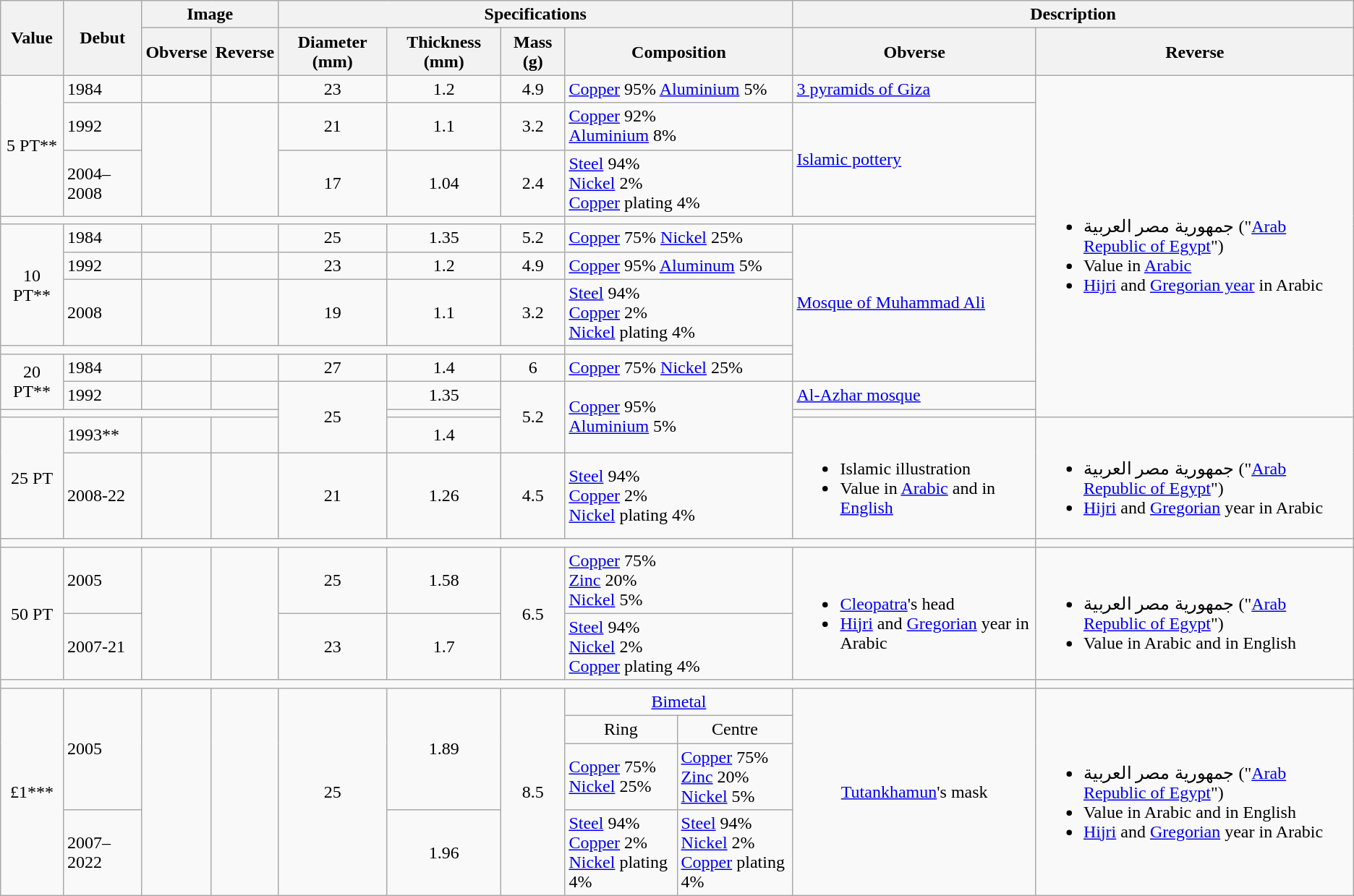<table class="wikitable">
<tr>
<th rowspan=2>Value</th>
<th rowspan=2>Debut</th>
<th colspan=2>Image</th>
<th colspan=5>Specifications</th>
<th colspan=2>Description</th>
</tr>
<tr>
<th>Obverse</th>
<th>Reverse</th>
<th>Diameter (mm)</th>
<th>Thickness (mm)</th>
<th>Mass (g)</th>
<th colspan=2>Composition</th>
<th>Obverse</th>
<th>Reverse</th>
</tr>
<tr>
<td rowspan=3 style="text-align:center;">5 PT**</td>
<td>1984</td>
<td></td>
<td></td>
<td style="text-align:center;">23</td>
<td style="text-align:center;">1.2</td>
<td style="text-align:center;">4.9</td>
<td colspan=2><a href='#'>Copper</a> 95% <a href='#'>Aluminium</a> 5%</td>
<td><a href='#'>3 pyramids of Giza</a></td>
<td rowspan=11><br><ul><li>جمهورية مصر العربية ("<a href='#'>Arab Republic of Egypt</a>")</li><li>Value in <a href='#'>Arabic</a></li><li><a href='#'>Hijri</a> and <a href='#'>Gregorian year</a> in Arabic</li></ul></td>
</tr>
<tr>
<td>1992</td>
<td rowspan=2></td>
<td rowspan=2></td>
<td style="text-align:center;">21</td>
<td style="text-align:center;">1.1</td>
<td style="text-align:center;">3.2</td>
<td colspan=2><a href='#'>Copper</a> 92% <br><a href='#'>Aluminium</a> 8%</td>
<td rowspan=2><a href='#'>Islamic pottery</a></td>
</tr>
<tr>
<td>2004–2008</td>
<td style="text-align:center;">17</td>
<td style="text-align:center;">1.04</td>
<td style="text-align:center;">2.4</td>
<td colspan=2><a href='#'>Steel</a> 94% <br> <a href='#'>Nickel</a> 2%<br><a href='#'>Copper</a> plating 4%</td>
</tr>
<tr>
<td colspan=7></td>
</tr>
<tr>
<td rowspan=3 style="text-align:center;">10 PT**</td>
<td>1984</td>
<td></td>
<td></td>
<td style="text-align:center;">25</td>
<td style="text-align:center;">1.35</td>
<td style="text-align:center;">5.2</td>
<td colspan=2><a href='#'>Copper</a> 75% <a href='#'>Nickel</a> 25%</td>
<td rowspan=5><a href='#'>Mosque of Muhammad Ali</a></td>
</tr>
<tr>
<td>1992</td>
<td></td>
<td></td>
<td style="text-align:center;">23</td>
<td style="text-align:center;">1.2</td>
<td style="text-align:center;">4.9</td>
<td colspan=2><a href='#'>Copper</a> 95% <a href='#'>Aluminum</a> 5%</td>
</tr>
<tr>
<td>2008</td>
<td></td>
<td></td>
<td style="text-align:center;">19</td>
<td style="text-align:center;">1.1</td>
<td style="text-align:center;">3.2</td>
<td colspan=2><a href='#'>Steel</a> 94% <br> <a href='#'>Copper</a> 2%<br><a href='#'>Nickel</a> plating 4%</td>
</tr>
<tr>
<td colspan=7></td>
</tr>
<tr>
<td rowspan=2 style="text-align:center;">20 PT**</td>
<td>1984</td>
<td></td>
<td></td>
<td style="text-align:center;">27</td>
<td style="text-align:center;">1.4</td>
<td style="text-align:center;">6</td>
<td colspan=2><a href='#'>Copper</a> 75% <a href='#'>Nickel</a> 25%</td>
</tr>
<tr>
<td>1992</td>
<td></td>
<td></td>
<td rowspan=3 style="text-align:center;">25</td>
<td style="text-align:center;">1.35</td>
<td rowspan=3 style="text-align:center;">5.2</td>
<td rowspan=3 colspan=2><a href='#'>Copper</a> 95%<br> <a href='#'>Aluminium</a> 5%</td>
<td><a href='#'>Al-Azhar mosque</a></td>
</tr>
<tr>
<td colspan="4"></td>
</tr>
<tr>
<td rowspan=2 style="text-align:center;">25 PT</td>
<td>1993**</td>
<td></td>
<td></td>
<td style="text-align:center;">1.4</td>
<td rowspan=2><br><ul><li>Islamic illustration</li><li>Value in <a href='#'>Arabic</a> and in <a href='#'>English</a></li></ul></td>
<td rowspan=2><br><ul><li>جمهورية مصر العربية ("<a href='#'>Arab Republic of Egypt</a>")</li><li><a href='#'>Hijri</a> and <a href='#'>Gregorian</a> year in Arabic</li></ul></td>
</tr>
<tr>
<td>2008-22</td>
<td></td>
<td></td>
<td style="text-align:center;">21</td>
<td style="text-align:center;">1.26</td>
<td style="text-align:center;">4.5</td>
<td colspan=2><a href='#'>Steel</a> 94% <br> <a href='#'>Copper</a> 2%<br><a href='#'>Nickel</a> plating 4%</td>
</tr>
<tr>
<td colspan=10></td>
</tr>
<tr>
<td rowspan=2 style="text-align:center;">50 PT</td>
<td>2005</td>
<td rowspan=2></td>
<td rowspan=2></td>
<td style="text-align:center;">25</td>
<td style="text-align:center;">1.58</td>
<td rowspan=2 style="text-align:center;">6.5</td>
<td colspan=2><a href='#'>Copper</a> 75% <br><a href='#'>Zinc</a> 20% <br><a href='#'>Nickel</a> 5%</td>
<td rowspan=2><br><ul><li><a href='#'>Cleopatra</a>'s head</li><li><a href='#'>Hijri</a> and <a href='#'>Gregorian</a> year in Arabic</li></ul></td>
<td rowspan=2><br><ul><li>جمهورية مصر العربية ("<a href='#'>Arab Republic of Egypt</a>")</li><li>Value in Arabic and in English</li></ul></td>
</tr>
<tr>
<td>2007-21</td>
<td style="text-align:center;">23</td>
<td style="text-align:center;">1.7</td>
<td colspan=2><a href='#'>Steel</a> 94% <br> <a href='#'>Nickel</a> 2%<br><a href='#'>Copper</a> plating 4%</td>
</tr>
<tr>
<td colspan=10></td>
</tr>
<tr>
<td rowspan=5 style="text-align:center;">£1***</td>
<td rowspan=3>2005</td>
<td rowspan=5></td>
<td rowspan=5></td>
<td rowspan=5 style="text-align:center;">25</td>
<td rowspan=3 style="text-align:center;">1.89</td>
<td rowspan=5 style="text-align:center;">8.5</td>
<td colspan=2 style="text-align:center;"><a href='#'>Bimetal</a></td>
<td rowspan=5 style="text-align:center;"><a href='#'>Tutankhamun</a>'s mask</td>
<td rowspan=5><br><ul><li>جمهورية مصر العربية ("<a href='#'>Arab Republic of Egypt</a>")</li><li>Value in Arabic and in English</li><li><a href='#'>Hijri</a> and <a href='#'>Gregorian</a> year in Arabic</li></ul></td>
</tr>
<tr style="text-align:center;">
<td>Ring</td>
<td>Centre</td>
</tr>
<tr>
<td><a href='#'>Copper</a> 75% <br><a href='#'>Nickel</a> 25%</td>
<td><a href='#'>Copper</a> 75% <br><a href='#'>Zinc</a> 20% <br><a href='#'>Nickel</a> 5%</td>
</tr>
<tr>
<td rowspan=2>2007–2022</td>
<td rowspan=2 style="text-align:center;">1.96</td>
<td rowspan=2><a href='#'>Steel</a> 94% <br> <a href='#'>Copper</a> 2%<br><a href='#'>Nickel</a> plating 4%</td>
<td rowspan=2><a href='#'>Steel</a> 94% <br> <a href='#'>Nickel</a> 2%<br><a href='#'>Copper</a> plating 4%</td>
</tr>
</table>
